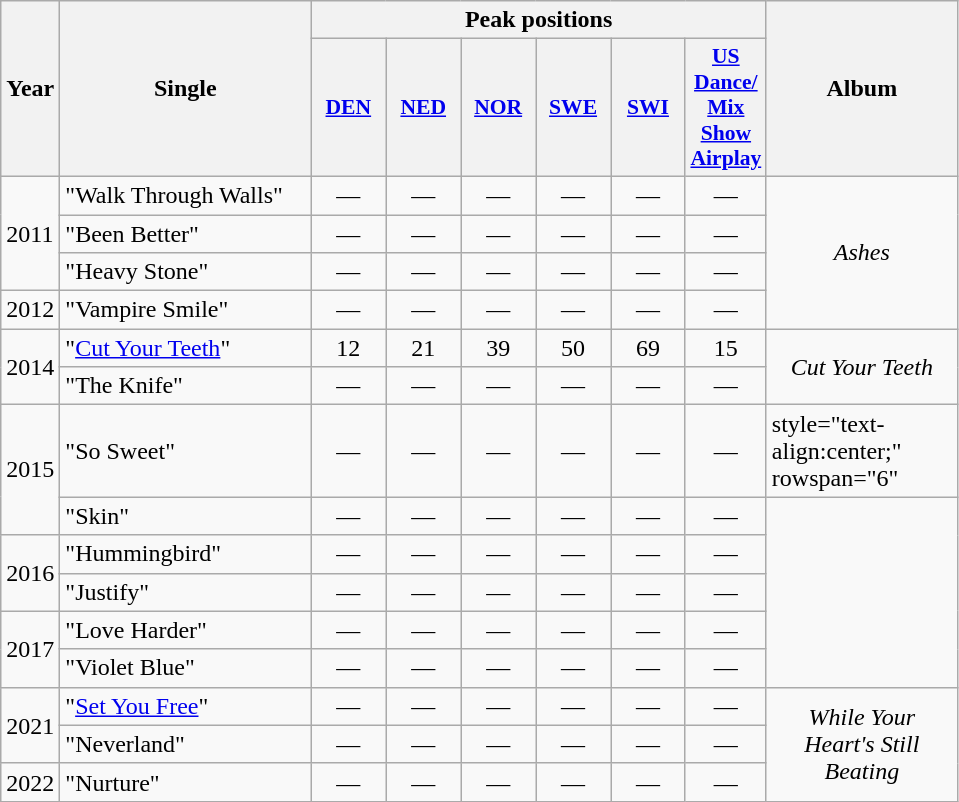<table class="wikitable">
<tr>
<th align="center" rowspan="2" width="10">Year</th>
<th align="center" rowspan="2" width="160">Single</th>
<th align="center" colspan="6" width="20">Peak positions</th>
<th align="center" rowspan="2" width="120">Album</th>
</tr>
<tr>
<th scope="col" style="width:3em;font-size:90%;"><a href='#'>DEN</a><br></th>
<th scope="col" style="width:3em;font-size:90%;"><a href='#'>NED</a><br></th>
<th scope="col" style="width:3em;font-size:90%;"><a href='#'>NOR</a><br></th>
<th scope="col" style="width:3em;font-size:90%;"><a href='#'>SWE</a><br></th>
<th scope="col" style="width:3em;font-size:90%;"><a href='#'>SWI</a><br></th>
<th scope="col" style="width:3em;font-size:90%;"><a href='#'>US <br>Dance/<br>Mix Show<br> Airplay</a></th>
</tr>
<tr>
<td rowspan="3">2011</td>
<td scope="row">"Walk Through Walls"</td>
<td style="text-align:center;">—</td>
<td style="text-align:center;">—</td>
<td style="text-align:center;">—</td>
<td style="text-align:center;">—</td>
<td style="text-align:center;">—</td>
<td style="text-align:center;">—</td>
<td style="text-align:center;" rowspan="4"><em>Ashes</em></td>
</tr>
<tr>
<td scope="row">"Been Better"</td>
<td style="text-align:center;">—</td>
<td style="text-align:center;">—</td>
<td style="text-align:center;">—</td>
<td style="text-align:center;">—</td>
<td style="text-align:center;">—</td>
<td style="text-align:center;">—</td>
</tr>
<tr>
<td scope="row">"Heavy Stone"</td>
<td style="text-align:center;">—</td>
<td style="text-align:center;">—</td>
<td style="text-align:center;">—</td>
<td style="text-align:center;">—</td>
<td style="text-align:center;">—</td>
<td style="text-align:center;">—</td>
</tr>
<tr>
<td>2012</td>
<td scope="row">"Vampire Smile"</td>
<td style="text-align:center;">—</td>
<td style="text-align:center;">—</td>
<td style="text-align:center;">—</td>
<td style="text-align:center;">—</td>
<td style="text-align:center;">—</td>
<td style="text-align:center;">—</td>
</tr>
<tr>
<td rowspan="2">2014</td>
<td scope="row">"<a href='#'>Cut Your Teeth</a>"</td>
<td style="text-align:center;">12</td>
<td style="text-align:center;">21</td>
<td style="text-align:center;">39</td>
<td style="text-align:center;">50</td>
<td style="text-align:center;">69</td>
<td style="text-align:center;">15</td>
<td style="text-align:center;" rowspan="2"><em>Cut Your Teeth</em></td>
</tr>
<tr>
<td scope="row">"The Knife"</td>
<td style="text-align:center;">—</td>
<td style="text-align:center;">—</td>
<td style="text-align:center;">—</td>
<td style="text-align:center;">—</td>
<td style="text-align:center;">—</td>
<td style="text-align:center;">—</td>
</tr>
<tr>
<td rowspan="2">2015</td>
<td scope="row">"So Sweet"</td>
<td style="text-align:center;">—</td>
<td style="text-align:center;">—</td>
<td style="text-align:center;">—</td>
<td style="text-align:center;">—</td>
<td style="text-align:center;">—</td>
<td style="text-align:center;">—</td>
<td>style="text-align:center;" rowspan="6" </td>
</tr>
<tr>
<td scope="row">"Skin"</td>
<td style="text-align:center;">—</td>
<td style="text-align:center;">—</td>
<td style="text-align:center;">—</td>
<td style="text-align:center;">—</td>
<td style="text-align:center;">—</td>
<td style="text-align:center;">—</td>
</tr>
<tr>
<td rowspan="2">2016</td>
<td scope="row">"Hummingbird"</td>
<td style="text-align:center;">—</td>
<td style="text-align:center;">—</td>
<td style="text-align:center;">—</td>
<td style="text-align:center;">—</td>
<td style="text-align:center;">—</td>
<td style="text-align:center;">—</td>
</tr>
<tr>
<td scope="row">"Justify"</td>
<td style="text-align:center;">—</td>
<td style="text-align:center;">—</td>
<td style="text-align:center;">—</td>
<td style="text-align:center;">—</td>
<td style="text-align:center;">—</td>
<td style="text-align:center;">—</td>
</tr>
<tr>
<td rowspan="2">2017</td>
<td scope="row">"Love Harder"</td>
<td style="text-align:center;">—</td>
<td style="text-align:center;">—</td>
<td style="text-align:center;">—</td>
<td style="text-align:center;">—</td>
<td style="text-align:center;">—</td>
<td style="text-align:center;">—</td>
</tr>
<tr>
<td scope="row">"Violet Blue"</td>
<td style="text-align:center;">—</td>
<td style="text-align:center;">—</td>
<td style="text-align:center;">—</td>
<td style="text-align:center;">—</td>
<td style="text-align:center;">—</td>
<td style="text-align:center;">—</td>
</tr>
<tr>
<td rowspan="2">2021</td>
<td scope="row">"<a href='#'>Set You Free</a>"</td>
<td style="text-align:center;">—</td>
<td style="text-align:center;">—</td>
<td style="text-align:center;">—</td>
<td style="text-align:center;">—</td>
<td style="text-align:center;">—</td>
<td style="text-align:center;">—</td>
<td style="text-align:center;" rowspan="3"><em>While Your Heart's Still Beating</em></td>
</tr>
<tr>
<td scope="row">"Neverland"</td>
<td style="text-align:center;">—</td>
<td style="text-align:center;">—</td>
<td style="text-align:center;">—</td>
<td style="text-align:center;">—</td>
<td style="text-align:center;">—</td>
<td style="text-align:center;">—</td>
</tr>
<tr>
<td rowspan="1">2022</td>
<td scope="row">"Nurture"</td>
<td style="text-align:center;">—</td>
<td style="text-align:center;">—</td>
<td style="text-align:center;">—</td>
<td style="text-align:center;">—</td>
<td style="text-align:center;">—</td>
<td style="text-align:center;">—</td>
</tr>
</table>
